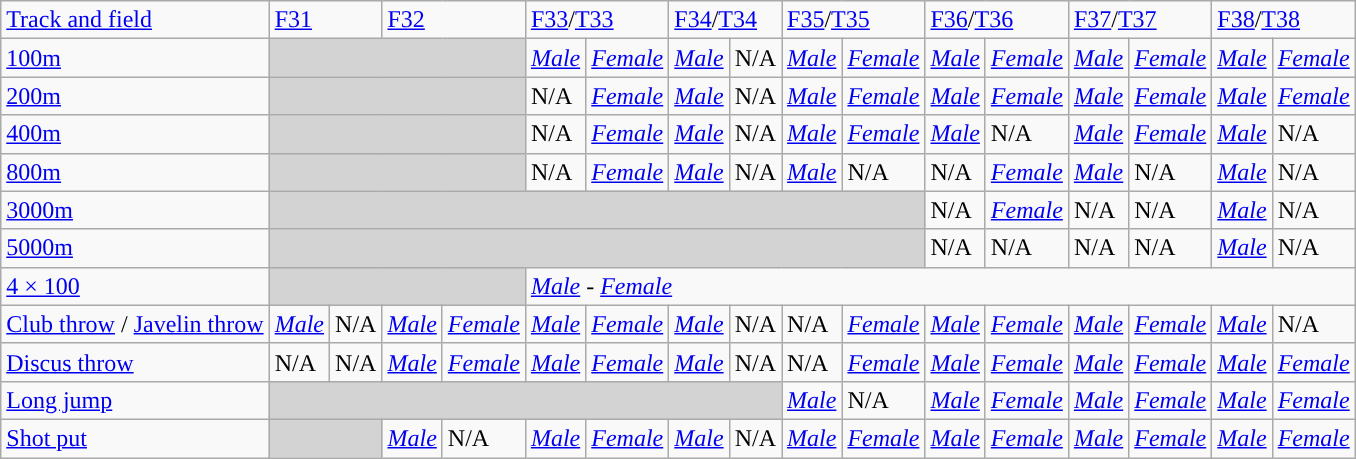<table class="wikitable">
<tr>
<td><a href='#'>Track and field</a></td>
<td colspan="2"><a href='#'>F31</a></td>
<td colspan="2"><a href='#'>F32</a></td>
<td colspan="2"><a href='#'>F33</a>/<a href='#'>T33</a></td>
<td colspan="2"><a href='#'>F34</a>/<a href='#'>T34</a></td>
<td colspan="2"><a href='#'>F35</a>/<a href='#'>T35</a></td>
<td colspan="2"><a href='#'>F36</a>/<a href='#'>T36</a></td>
<td colspan="2"><a href='#'>F37</a>/<a href='#'>T37</a></td>
<td colspan="2"><a href='#'>F38</a>/<a href='#'>T38</a></td>
</tr>
<tr>
<td><a href='#'>100m</a></td>
<td colspan="4" style="background-color:lightgrey;"></td>
<td><em><a href='#'>Male</a></em></td>
<td><em><a href='#'>Female</a></em></td>
<td><em><a href='#'>Male</a></em></td>
<td>N/A</td>
<td><em><a href='#'>Male</a></em></td>
<td><em><a href='#'>Female</a></em></td>
<td><em><a href='#'>Male</a></em></td>
<td><em><a href='#'>Female</a></em></td>
<td><em><a href='#'>Male</a></em></td>
<td><em><a href='#'>Female</a></em></td>
<td><em><a href='#'>Male</a></em></td>
<td><em><a href='#'>Female</a></em></td>
</tr>
<tr>
<td><a href='#'>200m</a></td>
<td colspan="4" style="background-color:lightgrey;"></td>
<td>N/A</td>
<td><em><a href='#'>Female</a></em></td>
<td><em><a href='#'>Male</a></em></td>
<td>N/A</td>
<td><em><a href='#'>Male</a></em></td>
<td><em><a href='#'>Female</a></em></td>
<td><em><a href='#'>Male</a></em></td>
<td><em><a href='#'>Female</a></em></td>
<td><em><a href='#'>Male</a></em></td>
<td><em><a href='#'>Female</a></em></td>
<td><em><a href='#'>Male</a></em></td>
<td><em><a href='#'>Female</a></em></td>
</tr>
<tr>
<td><a href='#'>400m</a></td>
<td colspan="4" style="background-color:lightgrey;"></td>
<td>N/A</td>
<td><em><a href='#'>Female</a></em></td>
<td><em><a href='#'>Male</a></em></td>
<td>N/A</td>
<td><em><a href='#'>Male</a></em></td>
<td><em><a href='#'>Female</a></em></td>
<td><em><a href='#'>Male</a></em></td>
<td>N/A</td>
<td><em><a href='#'>Male</a></em></td>
<td><em><a href='#'>Female</a></em></td>
<td><em><a href='#'>Male</a></em></td>
<td>N/A</td>
</tr>
<tr>
<td><a href='#'>800m</a></td>
<td colspan="4" style="background-color:lightgrey;"></td>
<td>N/A</td>
<td><em><a href='#'>Female</a></em></td>
<td><em><a href='#'>Male</a></em></td>
<td>N/A</td>
<td><em><a href='#'>Male</a></em></td>
<td>N/A</td>
<td>N/A</td>
<td><em><a href='#'>Female</a></em></td>
<td><em><a href='#'>Male</a></em></td>
<td>N/A</td>
<td><em><a href='#'>Male</a></em></td>
<td>N/A</td>
</tr>
<tr>
<td><a href='#'>3000m</a></td>
<td colspan="10" style="background-color:lightgrey;"></td>
<td>N/A</td>
<td><em><a href='#'>Female</a></em></td>
<td>N/A</td>
<td>N/A</td>
<td><em><a href='#'>Male</a></em></td>
<td>N/A</td>
</tr>
<tr>
<td><a href='#'>5000m</a></td>
<td colspan="10" style="background-color:lightgrey;"></td>
<td>N/A</td>
<td>N/A</td>
<td>N/A</td>
<td>N/A</td>
<td><em><a href='#'>Male</a></em></td>
<td>N/A</td>
</tr>
<tr>
<td><a href='#'>4 × 100</a></td>
<td colspan="4" style="background-color:lightgrey;"></td>
<td colspan="12"><em><a href='#'>Male</a></em> - <em><a href='#'>Female</a></em></td>
</tr>
<tr>
<td><a href='#'>Club throw</a> / <a href='#'>Javelin throw</a></td>
<td><em><a href='#'>Male</a></em></td>
<td>N/A</td>
<td><em><a href='#'>Male</a></em></td>
<td><em><a href='#'>Female</a></em></td>
<td><em><a href='#'>Male</a></em></td>
<td><em><a href='#'>Female</a></em></td>
<td><em><a href='#'>Male</a></em></td>
<td>N/A</td>
<td>N/A</td>
<td><em><a href='#'>Female</a></em></td>
<td><em><a href='#'>Male</a></em></td>
<td><em><a href='#'>Female</a></em></td>
<td><em><a href='#'>Male</a></em></td>
<td><em><a href='#'>Female</a></em></td>
<td><em><a href='#'>Male</a></em></td>
<td>N/A</td>
</tr>
<tr>
<td><a href='#'>Discus throw</a></td>
<td>N/A</td>
<td>N/A</td>
<td><em><a href='#'>Male</a></em></td>
<td><em><a href='#'>Female</a></em></td>
<td><em><a href='#'>Male</a></em></td>
<td><em><a href='#'>Female</a></em></td>
<td><em><a href='#'>Male</a></em></td>
<td>N/A</td>
<td>N/A</td>
<td><em><a href='#'>Female</a></em></td>
<td><em><a href='#'>Male</a></em></td>
<td><em><a href='#'>Female</a></em></td>
<td><em><a href='#'>Male</a></em></td>
<td><em><a href='#'>Female</a></em></td>
<td><em><a href='#'>Male</a></em></td>
<td><em><a href='#'>Female</a></em></td>
</tr>
<tr>
<td><a href='#'>Long jump</a></td>
<td colspan="8" style="background-color:lightgrey;"></td>
<td><em><a href='#'>Male</a></em></td>
<td>N/A</td>
<td><em><a href='#'>Male</a></em></td>
<td><em><a href='#'>Female</a></em></td>
<td><em><a href='#'>Male</a></em></td>
<td><em><a href='#'>Female</a></em></td>
<td><em><a href='#'>Male</a></em></td>
<td><em><a href='#'>Female</a></em></td>
</tr>
<tr>
<td><a href='#'>Shot put</a></td>
<td colspan="2" style="background-color:lightgrey;"></td>
<td><em><a href='#'>Male</a></em></td>
<td>N/A</td>
<td><em><a href='#'>Male</a></em></td>
<td><em><a href='#'>Female</a></em></td>
<td><em><a href='#'>Male</a></em></td>
<td>N/A</td>
<td><em><a href='#'>Male</a></em></td>
<td><em><a href='#'>Female</a></em></td>
<td><em><a href='#'>Male</a></em></td>
<td><em><a href='#'>Female</a></em></td>
<td><em><a href='#'>Male</a></em></td>
<td><em><a href='#'>Female</a></em></td>
<td><em><a href='#'>Male</a></em></td>
<td><em><a href='#'>Female</a></em></td>
</tr>
</table>
